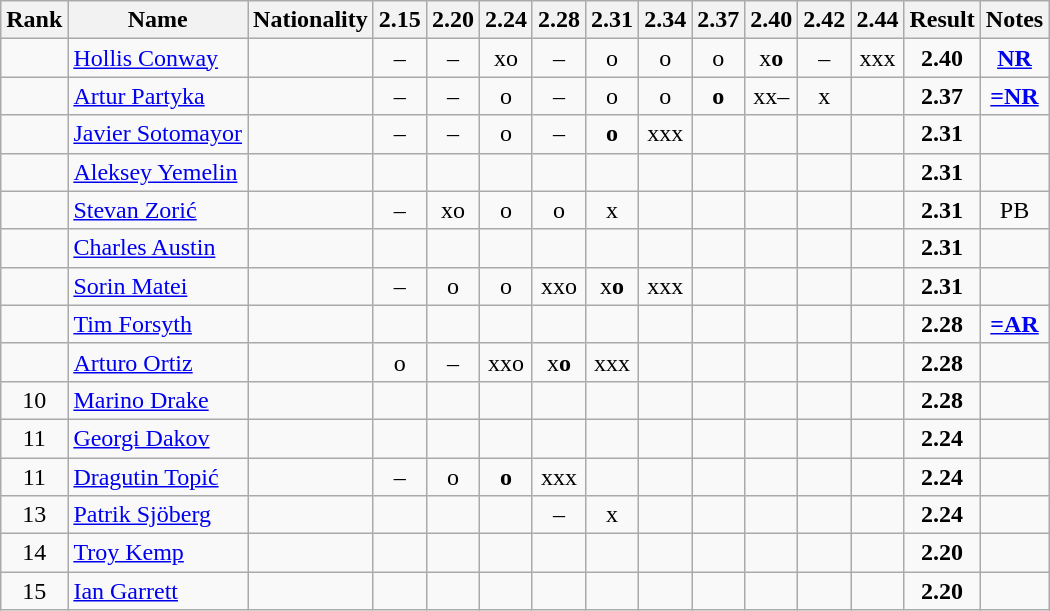<table class="wikitable sortable" style="text-align:center">
<tr>
<th>Rank</th>
<th>Name</th>
<th>Nationality</th>
<th>2.15</th>
<th>2.20</th>
<th>2.24</th>
<th>2.28</th>
<th>2.31</th>
<th>2.34</th>
<th>2.37</th>
<th>2.40</th>
<th>2.42</th>
<th>2.44</th>
<th>Result</th>
<th>Notes</th>
</tr>
<tr>
<td></td>
<td align="left"><a href='#'>Hollis Conway</a></td>
<td align=left></td>
<td>–</td>
<td>–</td>
<td>xo</td>
<td>–</td>
<td>o</td>
<td>o</td>
<td>o</td>
<td>x<strong>o</strong></td>
<td>–</td>
<td>xxx</td>
<td><strong>2.40</strong></td>
<td><strong><a href='#'>NR</a></strong></td>
</tr>
<tr>
<td></td>
<td align="left"><a href='#'>Artur Partyka</a></td>
<td align=left></td>
<td>–</td>
<td>–</td>
<td>o</td>
<td>–</td>
<td>o</td>
<td>o</td>
<td><strong>o</strong></td>
<td>xx–</td>
<td>x</td>
<td></td>
<td><strong>2.37</strong></td>
<td><strong><a href='#'>=NR</a></strong></td>
</tr>
<tr>
<td></td>
<td align="left"><a href='#'>Javier Sotomayor</a></td>
<td align=left></td>
<td>–</td>
<td>–</td>
<td>o</td>
<td>–</td>
<td><strong>o</strong></td>
<td>xxx</td>
<td></td>
<td></td>
<td></td>
<td></td>
<td><strong>2.31</strong></td>
<td></td>
</tr>
<tr>
<td></td>
<td align="left"><a href='#'>Aleksey Yemelin</a></td>
<td align=left></td>
<td></td>
<td></td>
<td></td>
<td></td>
<td></td>
<td></td>
<td></td>
<td></td>
<td></td>
<td></td>
<td><strong>2.31</strong></td>
<td></td>
</tr>
<tr>
<td></td>
<td align="left"><a href='#'>Stevan Zorić</a></td>
<td align=left></td>
<td>–</td>
<td>xo</td>
<td>o</td>
<td>o</td>
<td>x</td>
<td></td>
<td></td>
<td></td>
<td></td>
<td></td>
<td><strong>2.31</strong></td>
<td>PB</td>
</tr>
<tr>
<td></td>
<td align="left"><a href='#'>Charles Austin</a></td>
<td align=left></td>
<td></td>
<td></td>
<td></td>
<td></td>
<td></td>
<td></td>
<td></td>
<td></td>
<td></td>
<td></td>
<td><strong>2.31</strong></td>
<td></td>
</tr>
<tr>
<td></td>
<td align="left"><a href='#'>Sorin Matei</a></td>
<td align=left></td>
<td>–</td>
<td>o</td>
<td>o</td>
<td>xxo</td>
<td>x<strong>o</strong></td>
<td>xxx</td>
<td></td>
<td></td>
<td></td>
<td></td>
<td><strong>2.31</strong></td>
<td></td>
</tr>
<tr>
<td></td>
<td align="left"><a href='#'>Tim Forsyth</a></td>
<td align=left></td>
<td></td>
<td></td>
<td></td>
<td></td>
<td></td>
<td></td>
<td></td>
<td></td>
<td></td>
<td></td>
<td><strong>2.28</strong></td>
<td><strong><a href='#'>=AR</a></strong></td>
</tr>
<tr>
<td></td>
<td align="left"><a href='#'>Arturo Ortiz</a></td>
<td align=left></td>
<td>o</td>
<td>–</td>
<td>xxo</td>
<td>x<strong>o</strong></td>
<td>xxx</td>
<td></td>
<td></td>
<td></td>
<td></td>
<td></td>
<td><strong>2.28</strong></td>
<td></td>
</tr>
<tr>
<td>10</td>
<td align="left"><a href='#'>Marino Drake</a></td>
<td align=left></td>
<td></td>
<td></td>
<td></td>
<td></td>
<td></td>
<td></td>
<td></td>
<td></td>
<td></td>
<td></td>
<td><strong>2.28</strong></td>
<td></td>
</tr>
<tr>
<td>11</td>
<td align="left"><a href='#'>Georgi Dakov</a></td>
<td align=left></td>
<td></td>
<td></td>
<td></td>
<td></td>
<td></td>
<td></td>
<td></td>
<td></td>
<td></td>
<td></td>
<td><strong>2.24</strong></td>
<td></td>
</tr>
<tr>
<td>11</td>
<td align="left"><a href='#'>Dragutin Topić</a></td>
<td align=left></td>
<td>–</td>
<td>o</td>
<td><strong>o</strong></td>
<td>xxx</td>
<td></td>
<td></td>
<td></td>
<td></td>
<td></td>
<td></td>
<td><strong>2.24</strong></td>
<td></td>
</tr>
<tr>
<td>13</td>
<td align="left"><a href='#'>Patrik Sjöberg</a></td>
<td align=left></td>
<td></td>
<td></td>
<td></td>
<td>–</td>
<td>x</td>
<td></td>
<td></td>
<td></td>
<td></td>
<td></td>
<td><strong>2.24</strong></td>
<td></td>
</tr>
<tr>
<td>14</td>
<td align="left"><a href='#'>Troy Kemp</a></td>
<td align=left></td>
<td></td>
<td></td>
<td></td>
<td></td>
<td></td>
<td></td>
<td></td>
<td></td>
<td></td>
<td></td>
<td><strong>2.20</strong></td>
<td></td>
</tr>
<tr>
<td>15</td>
<td align="left"><a href='#'>Ian Garrett</a></td>
<td align=left></td>
<td></td>
<td></td>
<td></td>
<td></td>
<td></td>
<td></td>
<td></td>
<td></td>
<td></td>
<td></td>
<td><strong>2.20</strong></td>
<td></td>
</tr>
</table>
